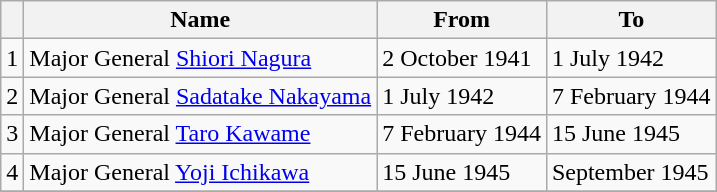<table class=wikitable>
<tr>
<th></th>
<th>Name</th>
<th>From</th>
<th>To</th>
</tr>
<tr>
<td>1</td>
<td>Major General <a href='#'>Shiori Nagura</a></td>
<td>2 October 1941</td>
<td>1 July 1942</td>
</tr>
<tr>
<td>2</td>
<td>Major General <a href='#'>Sadatake Nakayama</a></td>
<td>1 July 1942</td>
<td>7 February 1944</td>
</tr>
<tr>
<td>3</td>
<td>Major General <a href='#'>Taro Kawame</a></td>
<td>7 February 1944</td>
<td>15 June 1945</td>
</tr>
<tr>
<td>4</td>
<td>Major General <a href='#'>Yoji Ichikawa</a></td>
<td>15 June 1945</td>
<td>September 1945</td>
</tr>
<tr>
</tr>
</table>
